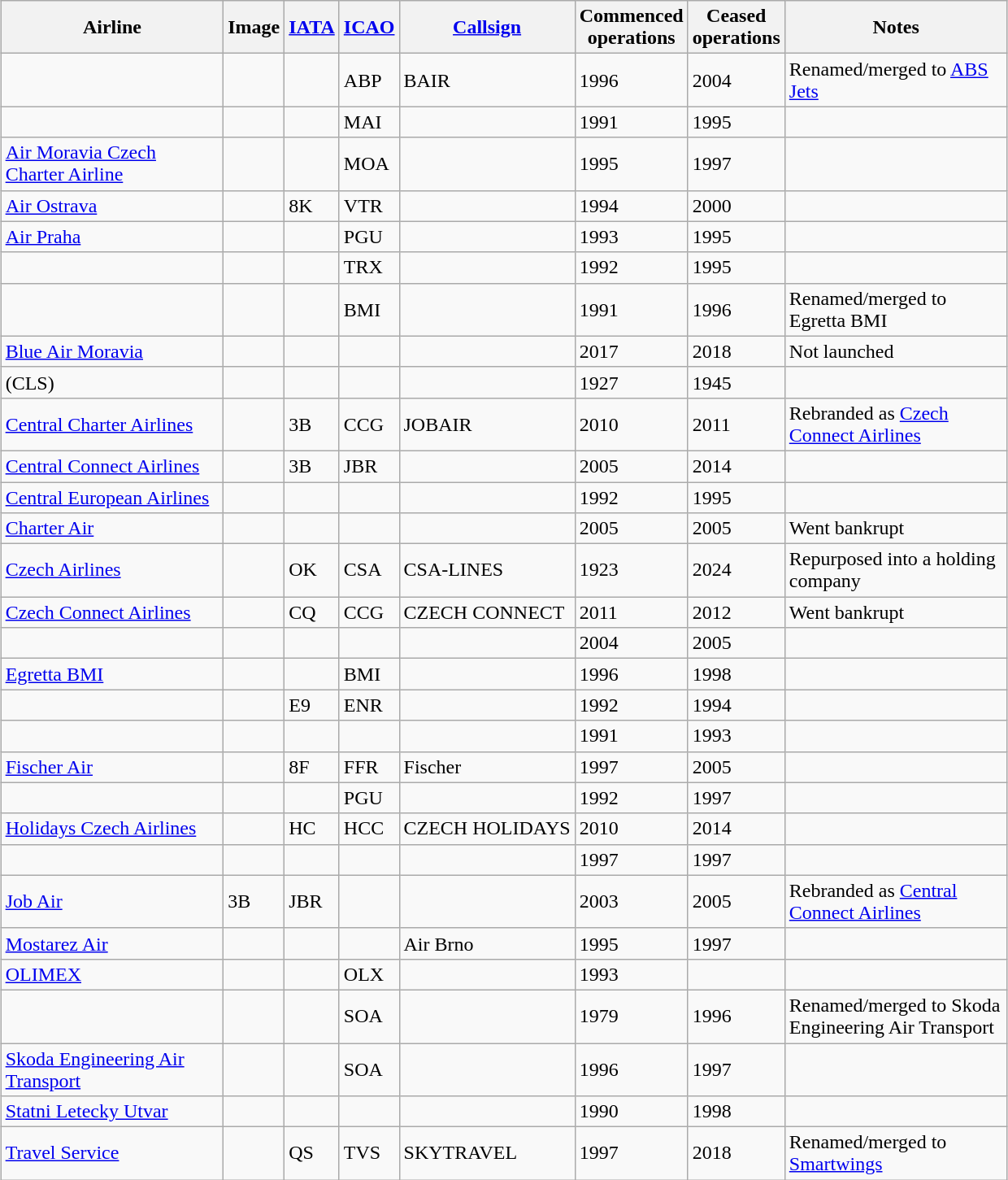<table class="wikitable sortable" style="border-collapse:collapse; margin:auto;" border="1" cellpadding="3">
<tr valign="middle">
<th style="width:175px;">Airline</th>
<th>Image</th>
<th><a href='#'>IATA</a></th>
<th><a href='#'>ICAO</a></th>
<th><a href='#'>Callsign</a></th>
<th>Commenced<br>operations</th>
<th>Ceased<br>operations</th>
<th style="width:175px;">Notes</th>
</tr>
<tr>
<td></td>
<td></td>
<td></td>
<td>ABP</td>
<td>BAIR</td>
<td>1996</td>
<td>2004</td>
<td>Renamed/merged to <a href='#'>ABS Jets</a></td>
</tr>
<tr>
<td></td>
<td></td>
<td></td>
<td>MAI</td>
<td></td>
<td>1991</td>
<td>1995</td>
<td></td>
</tr>
<tr>
<td><a href='#'>Air Moravia Czech Charter Airline</a></td>
<td></td>
<td></td>
<td>MOA</td>
<td></td>
<td>1995</td>
<td>1997</td>
<td></td>
</tr>
<tr>
<td><a href='#'>Air Ostrava</a></td>
<td></td>
<td>8K</td>
<td>VTR</td>
<td></td>
<td>1994</td>
<td>2000</td>
<td></td>
</tr>
<tr>
<td><a href='#'>Air Praha</a></td>
<td></td>
<td></td>
<td>PGU</td>
<td></td>
<td>1993</td>
<td>1995</td>
<td></td>
</tr>
<tr>
<td></td>
<td></td>
<td></td>
<td>TRX</td>
<td></td>
<td>1992</td>
<td>1995</td>
<td></td>
</tr>
<tr>
<td></td>
<td></td>
<td></td>
<td>BMI</td>
<td></td>
<td>1991</td>
<td>1996</td>
<td>Renamed/merged to Egretta BMI</td>
</tr>
<tr>
<td><a href='#'>Blue Air Moravia</a></td>
<td></td>
<td></td>
<td></td>
<td></td>
<td>2017</td>
<td>2018</td>
<td>Not launched</td>
</tr>
<tr>
<td> (CLS)</td>
<td></td>
<td></td>
<td></td>
<td></td>
<td>1927</td>
<td>1945</td>
<td></td>
</tr>
<tr>
<td><a href='#'>Central Charter Airlines</a></td>
<td></td>
<td>3B</td>
<td>CCG</td>
<td>JOBAIR</td>
<td>2010</td>
<td>2011</td>
<td>Rebranded as <a href='#'>Czech Connect Airlines</a></td>
</tr>
<tr>
<td><a href='#'>Central Connect Airlines</a></td>
<td></td>
<td>3B</td>
<td>JBR</td>
<td></td>
<td>2005</td>
<td>2014</td>
<td></td>
</tr>
<tr>
<td><a href='#'>Central European Airlines</a></td>
<td></td>
<td></td>
<td></td>
<td></td>
<td>1992</td>
<td>1995</td>
<td></td>
</tr>
<tr>
<td><a href='#'>Charter Air</a></td>
<td></td>
<td></td>
<td></td>
<td></td>
<td>2005</td>
<td>2005</td>
<td>Went bankrupt</td>
</tr>
<tr>
<td><a href='#'>Czech Airlines</a></td>
<td></td>
<td>OK</td>
<td>CSA</td>
<td>CSA-LINES</td>
<td>1923</td>
<td>2024</td>
<td>Repurposed into a holding company</td>
</tr>
<tr>
<td><a href='#'>Czech Connect Airlines</a></td>
<td></td>
<td>CQ</td>
<td>CCG</td>
<td>CZECH CONNECT</td>
<td>2011</td>
<td>2012</td>
<td>Went bankrupt</td>
</tr>
<tr>
<td></td>
<td></td>
<td></td>
<td></td>
<td></td>
<td>2004</td>
<td>2005</td>
<td></td>
</tr>
<tr>
<td><a href='#'>Egretta BMI</a></td>
<td></td>
<td></td>
<td>BMI</td>
<td></td>
<td>1996</td>
<td>1998</td>
<td></td>
</tr>
<tr>
<td></td>
<td></td>
<td>E9</td>
<td>ENR</td>
<td></td>
<td>1992</td>
<td>1994</td>
<td></td>
</tr>
<tr>
<td></td>
<td></td>
<td></td>
<td></td>
<td></td>
<td>1991</td>
<td>1993</td>
<td></td>
</tr>
<tr>
<td><a href='#'>Fischer Air</a></td>
<td></td>
<td>8F</td>
<td>FFR</td>
<td>Fischer</td>
<td>1997</td>
<td>2005</td>
<td></td>
</tr>
<tr>
<td></td>
<td></td>
<td></td>
<td>PGU</td>
<td></td>
<td>1992</td>
<td>1997</td>
<td></td>
</tr>
<tr>
<td><a href='#'>Holidays Czech Airlines</a></td>
<td></td>
<td>HC</td>
<td>HCC</td>
<td>CZECH HOLIDAYS</td>
<td>2010</td>
<td>2014</td>
<td></td>
</tr>
<tr>
<td></td>
<td></td>
<td></td>
<td></td>
<td></td>
<td>1997</td>
<td>1997</td>
<td></td>
</tr>
<tr>
<td><a href='#'>Job Air</a></td>
<td>3B</td>
<td>JBR</td>
<td></td>
<td></td>
<td>2003</td>
<td>2005</td>
<td>Rebranded as <a href='#'>Central Connect Airlines</a></td>
</tr>
<tr>
<td><a href='#'>Mostarez Air</a></td>
<td></td>
<td></td>
<td></td>
<td>Air Brno</td>
<td>1995</td>
<td>1997</td>
<td></td>
</tr>
<tr>
<td><a href='#'>OLIMEX</a></td>
<td></td>
<td></td>
<td>OLX</td>
<td></td>
<td>1993</td>
<td></td>
<td></td>
</tr>
<tr>
<td></td>
<td></td>
<td></td>
<td>SOA</td>
<td></td>
<td>1979</td>
<td>1996</td>
<td>Renamed/merged to Skoda Engineering Air Transport</td>
</tr>
<tr>
<td><a href='#'>Skoda Engineering Air Transport</a></td>
<td></td>
<td></td>
<td>SOA</td>
<td></td>
<td>1996</td>
<td>1997</td>
<td></td>
</tr>
<tr>
<td><a href='#'>Statni Letecky Utvar</a></td>
<td></td>
<td></td>
<td></td>
<td></td>
<td>1990</td>
<td>1998</td>
<td></td>
</tr>
<tr>
<td><a href='#'>Travel Service</a></td>
<td></td>
<td>QS</td>
<td>TVS</td>
<td>SKYTRAVEL</td>
<td>1997</td>
<td>2018</td>
<td>Renamed/merged to <a href='#'>Smartwings</a></td>
</tr>
</table>
